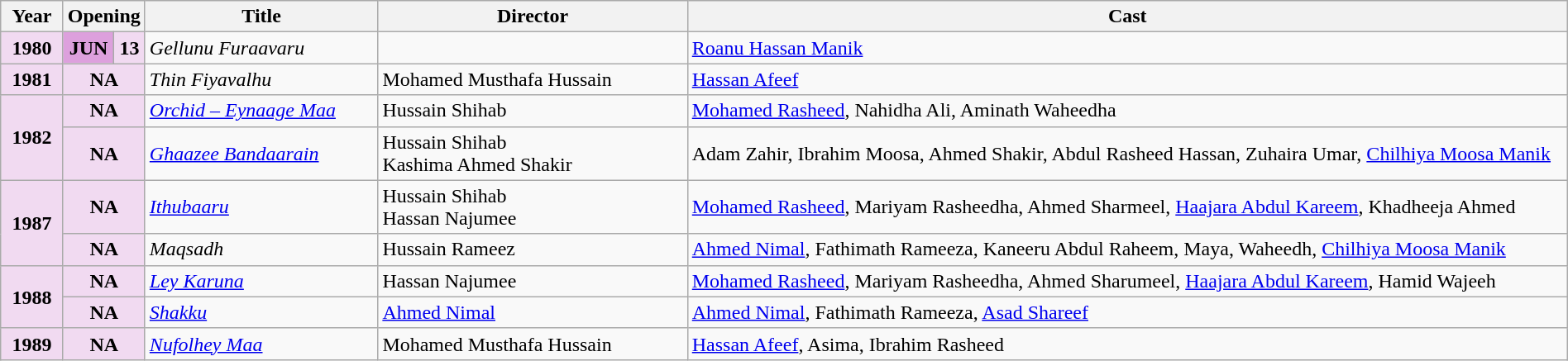<table class="wikitable plainrowheaders" width="100%">
<tr>
<th scope="col" width="4%">Year</th>
<th scope="col" colspan="2" width=4%>Opening</th>
<th scope="col" width="15%">Title</th>
<th scope="col" width="20%">Director</th>
<th scope="col" width="61%">Cast</th>
</tr>
<tr>
<td style="text-align:center; background:#f1daf1; textcolor:#000;"><strong>1980</strong></td>
<td style="text-align:center; background:plum; textcolor:#000;"><strong>JUN</strong></td>
<td style="text-align:center; background:#f1daf1;"><strong>13</strong></td>
<td><em>Gellunu Furaavaru</em></td>
<td></td>
<td><a href='#'>Roanu Hassan Manik</a></td>
</tr>
<tr>
<td style="text-align:center; background:#f1daf1; textcolor:#000;"><strong>1981</strong></td>
<td colspan="2" style="text-align:center; background:#f1daf1;"><strong>NA</strong></td>
<td><em>Thin Fiyavalhu</em></td>
<td>Mohamed Musthafa Hussain</td>
<td><a href='#'>Hassan Afeef</a></td>
</tr>
<tr>
<td rowspan="2" style="text-align:center; background:#f1daf1; textcolor:#000;"><strong>1982</strong></td>
<td colspan="2" style="text-align:center; background:#f1daf1;"><strong>NA</strong></td>
<td><em><a href='#'>Orchid – Eynaage Maa</a></em></td>
<td>Hussain Shihab</td>
<td><a href='#'>Mohamed Rasheed</a>, Nahidha Ali, Aminath Waheedha</td>
</tr>
<tr>
<td colspan="2" style="text-align:center; background:#f1daf1;"><strong>NA</strong></td>
<td><em><a href='#'>Ghaazee Bandaarain</a></em></td>
<td>Hussain Shihab<br>Kashima Ahmed Shakir</td>
<td>Adam Zahir, Ibrahim Moosa, Ahmed Shakir, Abdul Rasheed Hassan, Zuhaira Umar, <a href='#'>Chilhiya Moosa Manik</a></td>
</tr>
<tr>
<td rowspan="2" style="text-align:center; background:#f1daf1; textcolor:#000;"><strong>1987</strong></td>
<td colspan="2" style="text-align:center; background:#f1daf1;"><strong>NA</strong></td>
<td><em><a href='#'>Ithubaaru</a></em></td>
<td>Hussain Shihab<br>Hassan Najumee</td>
<td><a href='#'>Mohamed Rasheed</a>, Mariyam Rasheedha, Ahmed Sharmeel, <a href='#'>Haajara Abdul Kareem</a>, Khadheeja Ahmed</td>
</tr>
<tr>
<td colspan="2" style="text-align:center; background:#f1daf1;"><strong>NA</strong></td>
<td><em>Maqsadh</em></td>
<td>Hussain Rameez</td>
<td><a href='#'>Ahmed Nimal</a>, Fathimath Rameeza, Kaneeru Abdul Raheem, Maya, Waheedh, <a href='#'>Chilhiya Moosa Manik</a></td>
</tr>
<tr>
<td rowspan="2" style="text-align:center; background:#f1daf1; textcolor:#000;" rowspan="2"><strong>1988</strong></td>
<td colspan="2" style="text-align:center; background:#f1daf1;"><strong>NA</strong></td>
<td><em><a href='#'>Ley Karuna</a></em></td>
<td>Hassan Najumee</td>
<td><a href='#'>Mohamed Rasheed</a>, Mariyam Rasheedha, Ahmed Sharumeel, <a href='#'>Haajara Abdul Kareem</a>, Hamid Wajeeh</td>
</tr>
<tr>
<td colspan="2" style="text-align:center; background:#f1daf1;"><strong>NA</strong></td>
<td><em><a href='#'>Shakku</a></em></td>
<td><a href='#'>Ahmed Nimal</a></td>
<td><a href='#'>Ahmed Nimal</a>, Fathimath Rameeza, <a href='#'>Asad Shareef</a></td>
</tr>
<tr>
<td style="text-align:center; background:#f1daf1; textcolor:#000;"><strong>1989</strong></td>
<td colspan="2" style="text-align:center; background:#f1daf1;"><strong>NA</strong></td>
<td><em><a href='#'>Nufolhey Maa</a></em></td>
<td>Mohamed Musthafa Hussain</td>
<td><a href='#'>Hassan Afeef</a>, Asima, Ibrahim Rasheed</td>
</tr>
</table>
